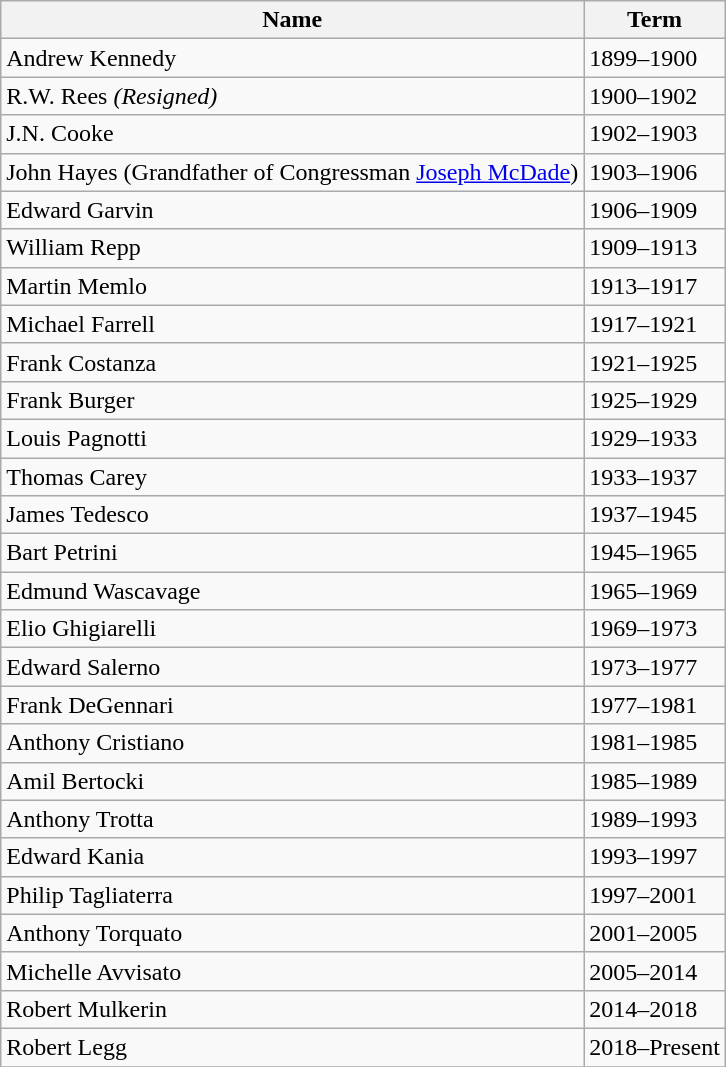<table class="wikitable">
<tr>
<th>Name</th>
<th>Term</th>
</tr>
<tr>
<td>Andrew Kennedy</td>
<td>1899–1900</td>
</tr>
<tr>
<td>R.W. Rees <em>(Resigned)</em></td>
<td>1900–1902</td>
</tr>
<tr>
<td>J.N. Cooke</td>
<td>1902–1903</td>
</tr>
<tr>
<td>John Hayes (Grandfather of Congressman <a href='#'>Joseph McDade</a>)</td>
<td>1903–1906</td>
</tr>
<tr>
<td>Edward Garvin</td>
<td>1906–1909</td>
</tr>
<tr>
<td>William Repp</td>
<td>1909–1913</td>
</tr>
<tr>
<td>Martin Memlo</td>
<td>1913–1917</td>
</tr>
<tr>
<td>Michael Farrell</td>
<td>1917–1921</td>
</tr>
<tr>
<td>Frank Costanza</td>
<td>1921–1925</td>
</tr>
<tr>
<td>Frank Burger</td>
<td>1925–1929</td>
</tr>
<tr>
<td>Louis Pagnotti</td>
<td>1929–1933</td>
</tr>
<tr>
<td>Thomas Carey</td>
<td>1933–1937</td>
</tr>
<tr>
<td>James Tedesco</td>
<td>1937–1945</td>
</tr>
<tr>
<td>Bart Petrini</td>
<td>1945–1965</td>
</tr>
<tr>
<td>Edmund Wascavage</td>
<td>1965–1969</td>
</tr>
<tr>
<td>Elio Ghigiarelli</td>
<td>1969–1973</td>
</tr>
<tr>
<td>Edward Salerno</td>
<td>1973–1977</td>
</tr>
<tr>
<td>Frank DeGennari</td>
<td>1977–1981</td>
</tr>
<tr>
<td>Anthony Cristiano</td>
<td>1981–1985</td>
</tr>
<tr>
<td>Amil Bertocki</td>
<td>1985–1989</td>
</tr>
<tr>
<td>Anthony Trotta</td>
<td>1989–1993</td>
</tr>
<tr>
<td>Edward Kania</td>
<td>1993–1997</td>
</tr>
<tr>
<td>Philip Tagliaterra</td>
<td>1997–2001</td>
</tr>
<tr>
<td>Anthony Torquato</td>
<td>2001–2005</td>
</tr>
<tr>
<td>Michelle Avvisato</td>
<td>2005–2014</td>
</tr>
<tr>
<td>Robert Mulkerin</td>
<td>2014–2018</td>
</tr>
<tr>
<td>Robert Legg</td>
<td>2018–Present</td>
</tr>
<tr>
</tr>
</table>
